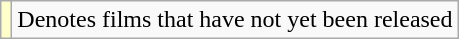<table class="wikitable">
<tr>
<td style="background:#ffc;"></td>
<td>Denotes films that have not yet been released</td>
</tr>
</table>
